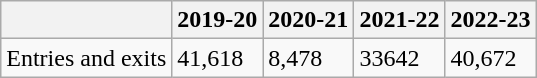<table class="wikitable">
<tr>
<th></th>
<th>2019-20</th>
<th>2020-21</th>
<th>2021-22</th>
<th>2022-23</th>
</tr>
<tr>
<td>Entries and exits</td>
<td>41,618</td>
<td>8,478</td>
<td>33642</td>
<td>40,672</td>
</tr>
</table>
